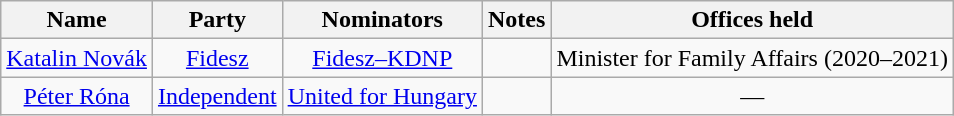<table class="wikitable sortable" style="text-align:center;">
<tr>
<th>Name</th>
<th>Party</th>
<th>Nominators</th>
<th>Notes</th>
<th>Offices held</th>
</tr>
<tr>
<td><a href='#'>Katalin Novák</a></td>
<td><a href='#'>Fidesz</a></td>
<td><a href='#'>Fidesz–KDNP</a></td>
<td></td>
<td>Minister for Family Affairs (2020–2021)</td>
</tr>
<tr>
<td><a href='#'>Péter Róna</a></td>
<td><a href='#'>Independent</a></td>
<td><a href='#'>United for Hungary</a></td>
<td></td>
<td>—</td>
</tr>
</table>
